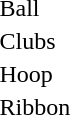<table>
<tr>
<td><br></td>
<td></td>
<td></td>
<td></td>
</tr>
<tr>
<td>Ball <br></td>
<td></td>
<td></td>
<td></td>
</tr>
<tr>
<td>Clubs <br></td>
<td></td>
<td></td>
<td></td>
</tr>
<tr>
<td>Hoop <br></td>
<td></td>
<td></td>
<td></td>
</tr>
<tr>
<td>Ribbon <br></td>
<td></td>
<td></td>
<td></td>
</tr>
</table>
